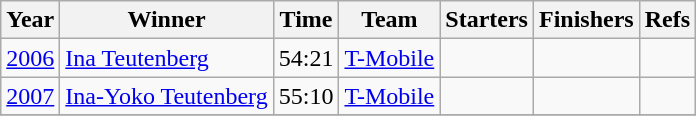<table class = "wikitable sortable">
<tr>
<th>Year</th>
<th>Winner</th>
<th>Time</th>
<th>Team</th>
<th>Starters</th>
<th>Finishers</th>
<th>Refs</th>
</tr>
<tr>
<td><a href='#'>2006</a></td>
<td> <a href='#'>Ina Teutenberg</a></td>
<td>54:21</td>
<td><a href='#'>T-Mobile</a></td>
<td></td>
<td></td>
<td></td>
</tr>
<tr>
<td><a href='#'>2007</a></td>
<td> <a href='#'>Ina-Yoko Teutenberg</a></td>
<td>55:10</td>
<td><a href='#'>T-Mobile</a></td>
<td></td>
<td></td>
<td></td>
</tr>
<tr>
</tr>
</table>
